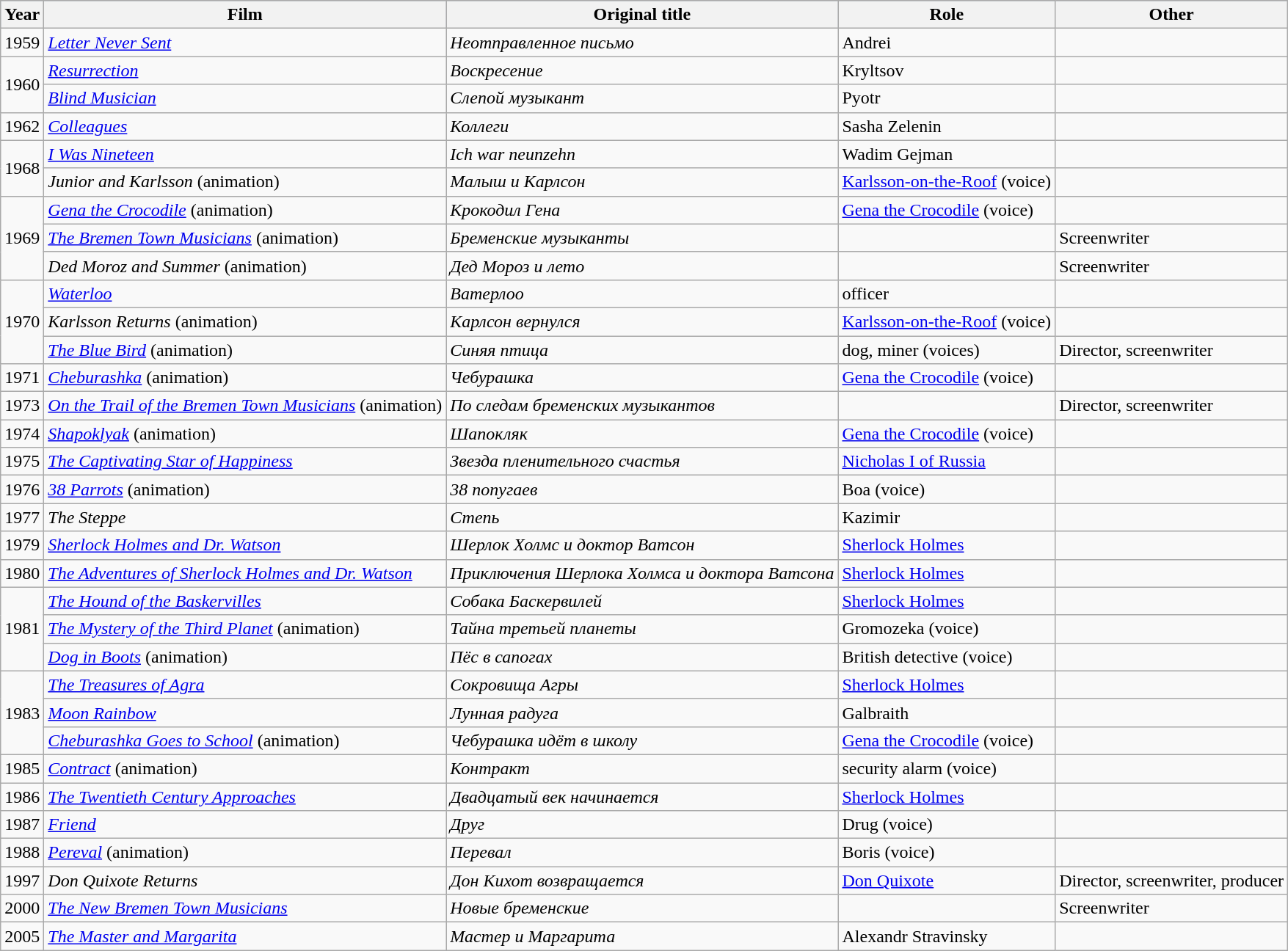<table class="wikitable">
<tr style="background:#b0c4de; text-align:center;">
<th>Year</th>
<th>Film</th>
<th>Original title</th>
<th>Role</th>
<th>Other</th>
</tr>
<tr rowspan="3">
<td>1959</td>
<td><em><a href='#'>Letter Never Sent</a></em></td>
<td><em>Неотправленное письмо</em></td>
<td>Andrei</td>
<td></td>
</tr>
<tr>
<td rowspan="2">1960</td>
<td><em><a href='#'>Resurrection</a></em></td>
<td><em>Воскресение</em></td>
<td>Kryltsov</td>
<td></td>
</tr>
<tr>
<td><em><a href='#'>Blind Musician</a></em></td>
<td><em>Слепой музыкант</em></td>
<td>Pyotr</td>
<td></td>
</tr>
<tr>
<td>1962</td>
<td><em><a href='#'>Colleagues</a></em></td>
<td><em>Коллеги</em></td>
<td>Sasha Zelenin</td>
<td></td>
</tr>
<tr>
<td rowspan="2">1968</td>
<td><em><a href='#'>I Was Nineteen</a></em></td>
<td><em>Ich war neunzehn</em></td>
<td>Wadim Gejman</td>
<td></td>
</tr>
<tr>
<td><em>Junior and Karlsson</em> (animation)</td>
<td><em>Малыш и Карлсон</em></td>
<td><a href='#'>Karlsson-on-the-Roof</a> (voice)</td>
<td></td>
</tr>
<tr>
<td rowspan="3">1969</td>
<td><em><a href='#'>Gena the Crocodile</a></em> (animation)</td>
<td><em>Крокодил Гена</em></td>
<td><a href='#'>Gena the Crocodile</a> (voice)</td>
<td></td>
</tr>
<tr>
<td><em><a href='#'>The Bremen Town Musicians</a></em> (animation)</td>
<td><em>Бременские музыканты</em></td>
<td></td>
<td>Screenwriter</td>
</tr>
<tr>
<td><em>Ded Moroz and Summer</em> (animation)</td>
<td><em>Дед Мороз и лето</em></td>
<td></td>
<td>Screenwriter</td>
</tr>
<tr>
<td rowspan="3">1970</td>
<td><em><a href='#'>Waterloo</a></em></td>
<td><em>Ватерлоо</em></td>
<td>officer</td>
<td></td>
</tr>
<tr>
<td><em>Karlsson Returns</em> (animation)</td>
<td><em>Карлсон вернулся</em></td>
<td><a href='#'>Karlsson-on-the-Roof</a> (voice)</td>
<td></td>
</tr>
<tr>
<td><em><a href='#'>The Blue Bird</a></em> (animation)</td>
<td><em>Синяя птица</em></td>
<td>dog, miner (voices)</td>
<td>Director, screenwriter</td>
</tr>
<tr>
<td>1971</td>
<td><em><a href='#'>Cheburashka</a></em> (animation)</td>
<td><em>Чебурашка</em></td>
<td><a href='#'>Gena the Crocodile</a> (voice)</td>
<td></td>
</tr>
<tr>
<td>1973</td>
<td><em><a href='#'>On the Trail of the Bremen Town Musicians</a></em> (animation)</td>
<td><em>По следам бременских музыкантов</em></td>
<td></td>
<td>Director, screenwriter</td>
</tr>
<tr>
<td>1974</td>
<td><em><a href='#'>Shapoklyak</a></em> (animation)</td>
<td><em>Шапокляк</em></td>
<td><a href='#'>Gena the Crocodile</a> (voice)</td>
<td></td>
</tr>
<tr>
<td>1975</td>
<td><em><a href='#'>The Captivating Star of Happiness</a></em></td>
<td><em>Звезда пленительного счастья</em></td>
<td><a href='#'>Nicholas I of Russia</a></td>
<td></td>
</tr>
<tr>
<td>1976</td>
<td><em><a href='#'>38 Parrots</a></em> (animation)</td>
<td><em>38 попугаев</em></td>
<td>Boa (voice)</td>
<td></td>
</tr>
<tr>
<td>1977</td>
<td><em>The Steppe</em></td>
<td><em>Степь</em></td>
<td>Kazimir</td>
<td></td>
</tr>
<tr>
<td>1979</td>
<td><em><a href='#'>Sherlock Holmes and Dr. Watson</a></em></td>
<td><em>Шерлок Холмс и доктор Ватсон</em></td>
<td><a href='#'>Sherlock Holmes</a></td>
<td></td>
</tr>
<tr>
<td>1980</td>
<td><em><a href='#'>The Adventures of Sherlock Holmes and Dr. Watson</a></em></td>
<td><em>Приключения Шерлока Холмса и доктора Ватсона</em></td>
<td><a href='#'>Sherlock Holmes</a></td>
<td></td>
</tr>
<tr>
<td rowspan="3">1981</td>
<td><em><a href='#'>The Hound of the Baskervilles</a></em></td>
<td><em>Собака Баскервилей</em></td>
<td><a href='#'>Sherlock Holmes</a></td>
<td></td>
</tr>
<tr>
<td><em><a href='#'>The Mystery of the Third Planet</a></em> (animation)</td>
<td><em>Тайна третьей планеты</em></td>
<td>Gromozeka (voice)</td>
<td></td>
</tr>
<tr>
<td><em><a href='#'>Dog in Boots</a></em> (animation)</td>
<td><em>Пёс в сапогах</em></td>
<td>British detective (voice)</td>
<td></td>
</tr>
<tr>
<td rowspan="3">1983</td>
<td><em><a href='#'>The Treasures of Agra</a></em></td>
<td><em>Сокровища Агры</em></td>
<td><a href='#'>Sherlock Holmes</a></td>
<td></td>
</tr>
<tr>
<td><em><a href='#'>Moon Rainbow</a></em></td>
<td><em>Лунная радуга</em></td>
<td>Galbraith</td>
<td></td>
</tr>
<tr>
<td><em><a href='#'>Cheburashka Goes to School</a></em> (animation)</td>
<td><em>Чебурашка идёт в школу</em></td>
<td><a href='#'>Gena the Crocodile</a> (voice)</td>
<td></td>
</tr>
<tr>
<td>1985</td>
<td><em><a href='#'>Contract</a></em> (animation)</td>
<td><em>Контракт</em></td>
<td>security alarm (voice)</td>
<td></td>
</tr>
<tr>
<td>1986</td>
<td><em><a href='#'>The Twentieth Century Approaches</a></em></td>
<td><em>Двадцатый век начинается</em></td>
<td><a href='#'>Sherlock Holmes</a></td>
<td></td>
</tr>
<tr>
<td>1987</td>
<td><em><a href='#'>Friend</a></em></td>
<td><em>Друг</em></td>
<td>Drug (voice)</td>
<td></td>
</tr>
<tr>
<td>1988</td>
<td><em><a href='#'>Pereval</a></em> (animation)</td>
<td><em>Перевал</em></td>
<td>Boris (voice)</td>
<td></td>
</tr>
<tr>
<td>1997</td>
<td><em>Don Quixote Returns</em></td>
<td><em>Дон Кихот возвращается</em></td>
<td><a href='#'>Don Quixote</a></td>
<td>Director, screenwriter, producer</td>
</tr>
<tr>
<td>2000</td>
<td><em><a href='#'>The New Bremen Town Musicians</a></em></td>
<td><em>Новые бременские</em></td>
<td></td>
<td>Screenwriter</td>
</tr>
<tr>
<td>2005</td>
<td><em><a href='#'>The Master and Margarita</a></em></td>
<td><em>Мастер и Маргарита</em></td>
<td>Alexandr Stravinsky</td>
<td></td>
</tr>
</table>
